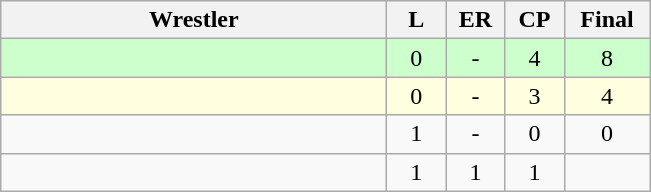<table class="wikitable" style="text-align: center;" |>
<tr>
<th width="250">Wrestler</th>
<th width="32">L</th>
<th width="32">ER</th>
<th width="32">CP</th>
<th width="50">Final</th>
</tr>
<tr bgcolor="ccffcc">
<td style="text-align:left;"></td>
<td>0</td>
<td>-</td>
<td>4</td>
<td>8</td>
</tr>
<tr bgcolor="lightyellow">
<td style="text-align:left;"></td>
<td>0</td>
<td>-</td>
<td>3</td>
<td>4</td>
</tr>
<tr>
<td style="text-align:left;"></td>
<td>1</td>
<td>-</td>
<td>0</td>
<td>0</td>
</tr>
<tr>
<td style="text-align:left;"></td>
<td>1</td>
<td>1</td>
<td>1</td>
</tr>
</table>
